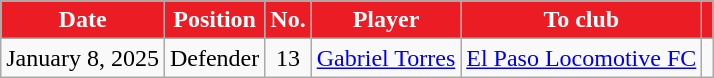<table class="wikitable">
<tr>
<th style="background:#EC1C24; color:white;"><strong>Date</strong></th>
<th style="background:#EC1C24; color:white;"><strong>Position</strong></th>
<th style="background:#EC1C24; color:white;"><strong>No.</strong></th>
<th style="background:#EC1C24; color:white;"><strong>Player</strong></th>
<th style="background:#EC1C24; color:white;"><strong>To club</strong></th>
<th style="background:#EC1C24; color:white;"><strong></strong></th>
</tr>
<tr>
<td style="text-align:center;">January 8, 2025</td>
<td style="text-align:center;">Defender</td>
<td style="text-align:center;">13</td>
<td style="text-align:center;"> <a href='#'>Gabriel Torres</a></td>
<td style="text-align:center;"><a href='#'>El Paso Locomotive FC</a></td>
<td style="text-align:center;"></td>
</tr>
</table>
